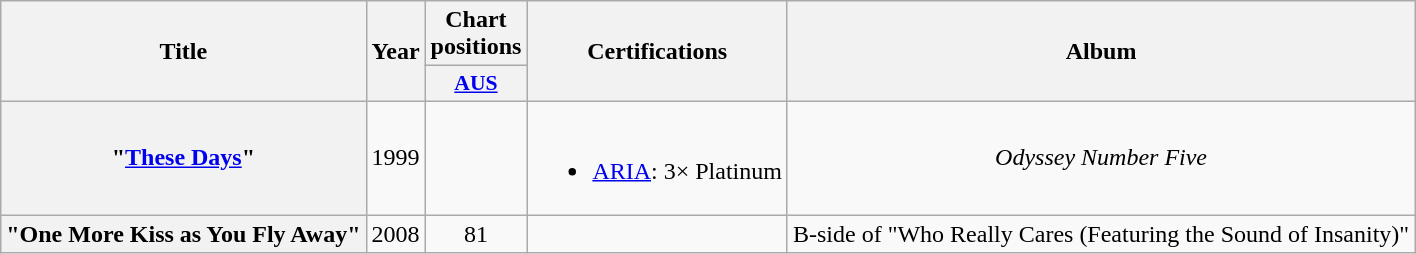<table class="wikitable plainrowheaders" style="text-align:center;">
<tr>
<th scope="col" rowspan="2">Title</th>
<th scope="col" rowspan="2">Year</th>
<th colspan="1">Chart positions</th>
<th scope="col" rowspan="2">Certifications</th>
<th scope="col" rowspan="2">Album</th>
</tr>
<tr>
<th scope="col" style="width:3em;font-size:90%;"><a href='#'>AUS</a><br></th>
</tr>
<tr>
<th scope="row">"<a href='#'>These Days</a>"</th>
<td>1999</td>
<td></td>
<td><br><ul><li><a href='#'>ARIA</a>: 3× Platinum</li></ul></td>
<td><em>Odyssey Number Five</em></td>
</tr>
<tr>
<th scope="row">"One More Kiss as You Fly Away"</th>
<td>2008</td>
<td>81</td>
<td></td>
<td>B-side of "Who Really Cares (Featuring the Sound of Insanity)"</td>
</tr>
</table>
